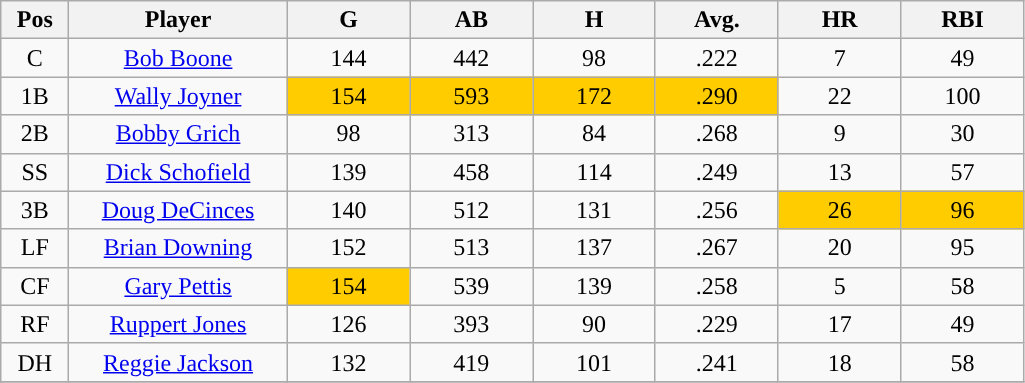<table class="wikitable sortable">
<tr>
<th bgcolor="#DDDDFF" width="5%">Pos</th>
<th bgcolor="#DDDDFF" width="16%">Player</th>
<th bgcolor="#DDDDFF" width="9%">G</th>
<th bgcolor="#DDDDFF" width="9%">AB</th>
<th bgcolor="#DDDDFF" width="9%">H</th>
<th bgcolor="#DDDDFF" width="9%">Avg.</th>
<th bgcolor="#DDDDFF" width="9%">HR</th>
<th bgcolor="#DDDDFF" width="9%">RBI</th>
</tr>
<tr align="center">
<td>C</td>
<td><a href='#'>Bob Boone</a></td>
<td>144</td>
<td>442</td>
<td>98</td>
<td>.222</td>
<td>7</td>
<td>49</td>
</tr>
<tr align="center">
<td>1B</td>
<td><a href='#'>Wally Joyner</a></td>
<td style="background:#fc0;">154</td>
<td style="background:#fc0;">593</td>
<td style="background:#fc0;">172</td>
<td style="background:#fc0;">.290</td>
<td>22</td>
<td>100</td>
</tr>
<tr align="center">
<td>2B</td>
<td><a href='#'>Bobby Grich</a></td>
<td>98</td>
<td>313</td>
<td>84</td>
<td>.268</td>
<td>9</td>
<td>30</td>
</tr>
<tr align="center">
<td>SS</td>
<td><a href='#'>Dick Schofield</a></td>
<td>139</td>
<td>458</td>
<td>114</td>
<td>.249</td>
<td>13</td>
<td>57</td>
</tr>
<tr align="center">
<td>3B</td>
<td><a href='#'>Doug DeCinces</a></td>
<td>140</td>
<td>512</td>
<td>131</td>
<td>.256</td>
<td style="background:#fc0;">26</td>
<td style="background:#fc0;">96</td>
</tr>
<tr align="center">
<td>LF</td>
<td><a href='#'>Brian Downing</a></td>
<td>152</td>
<td>513</td>
<td>137</td>
<td>.267</td>
<td>20</td>
<td>95</td>
</tr>
<tr align="center">
<td>CF</td>
<td><a href='#'>Gary Pettis</a></td>
<td style="background:#fc0;">154</td>
<td>539</td>
<td>139</td>
<td>.258</td>
<td>5</td>
<td>58</td>
</tr>
<tr align="center">
<td>RF</td>
<td><a href='#'>Ruppert Jones</a></td>
<td>126</td>
<td>393</td>
<td>90</td>
<td>.229</td>
<td>17</td>
<td>49</td>
</tr>
<tr align="center">
<td>DH</td>
<td><a href='#'>Reggie Jackson</a></td>
<td>132</td>
<td>419</td>
<td>101</td>
<td>.241</td>
<td>18</td>
<td>58</td>
</tr>
<tr align="center">
</tr>
</table>
